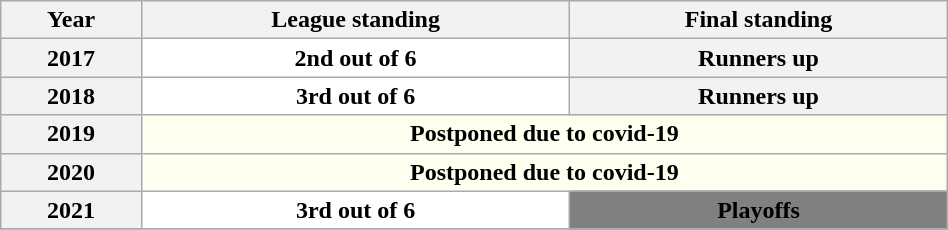<table class="wikitable" style="background:#blue grey;" width=50%>
<tr>
<th>Year</th>
<th>League standing</th>
<th>Final standing</th>
</tr>
<tr>
<th>2017</th>
<th style="background:white;">2nd out of 6</th>
<th style="background: #white grey;">Runners up</th>
</tr>
<tr>
<th>2018</th>
<th style="background:white;">3rd out of 6</th>
<th style="background: #white grey;">Runners up</th>
</tr>
<tr>
<th>2019</th>
<th style="background: ivory" colspan="2">Postponed due to covid-19</th>
</tr>
<tr>
<th>2020</th>
<th style="background: ivory" colspan="2">Postponed due to covid-19</th>
</tr>
<tr>
<th>2021</th>
<th style="background: white;">3rd out of 6</th>
<th style="background: grey;">Playoffs</th>
</tr>
<tr>
</tr>
</table>
